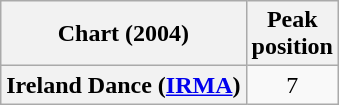<table class="wikitable plainrowheaders" style="text-align:center">
<tr>
<th>Chart (2004)</th>
<th>Peak<br>position</th>
</tr>
<tr>
<th scope="row">Ireland Dance (<a href='#'>IRMA</a>)</th>
<td>7</td>
</tr>
</table>
